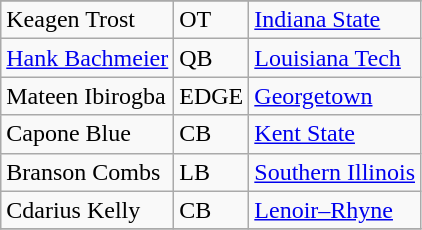<table class="wikitable">
<tr>
</tr>
<tr>
<td>Keagen Trost</td>
<td>OT</td>
<td><a href='#'>Indiana State</a></td>
</tr>
<tr>
<td><a href='#'>Hank Bachmeier</a></td>
<td>QB</td>
<td><a href='#'>Louisiana Tech</a></td>
</tr>
<tr>
<td>Mateen Ibirogba</td>
<td>EDGE</td>
<td><a href='#'>Georgetown</a></td>
</tr>
<tr>
<td>Capone Blue</td>
<td>CB</td>
<td><a href='#'>Kent State</a></td>
</tr>
<tr>
<td>Branson Combs</td>
<td>LB</td>
<td><a href='#'>Southern Illinois</a></td>
</tr>
<tr>
<td>Cdarius Kelly</td>
<td>CB</td>
<td><a href='#'>Lenoir–Rhyne</a></td>
</tr>
<tr>
</tr>
</table>
